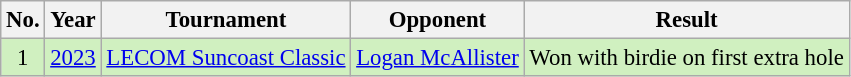<table class="wikitable" style="font-size:95%;">
<tr>
<th>No.</th>
<th>Year</th>
<th>Tournament</th>
<th>Opponent</th>
<th>Result</th>
</tr>
<tr style="background:#D0F0C0;">
<td align=center>1</td>
<td><a href='#'>2023</a></td>
<td><a href='#'>LECOM Suncoast Classic</a></td>
<td> <a href='#'>Logan McAllister</a></td>
<td>Won with birdie on first extra hole</td>
</tr>
</table>
